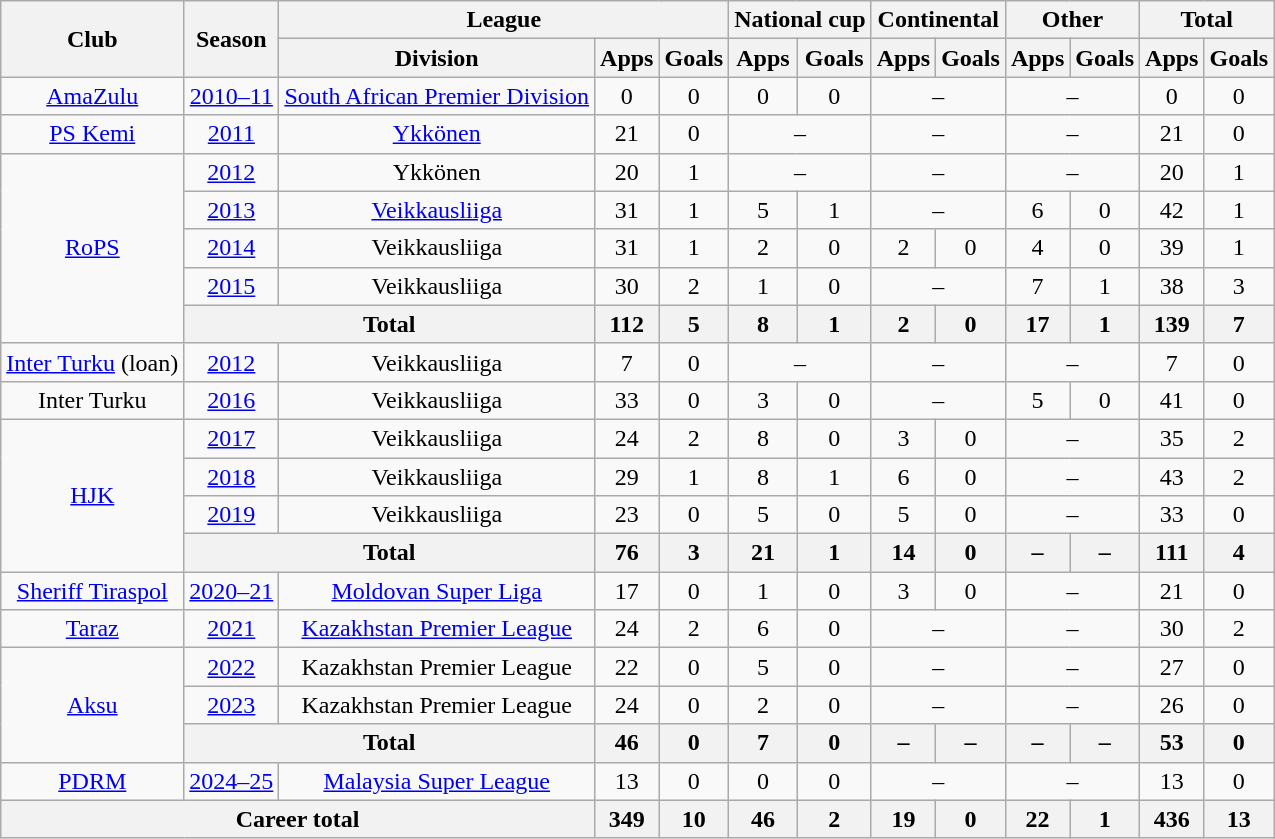<table class="wikitable" style="text-align:center">
<tr>
<th rowspan="2">Club</th>
<th rowspan="2">Season</th>
<th colspan="3">League</th>
<th colspan="2">National cup</th>
<th colspan="2">Continental</th>
<th colspan="2">Other</th>
<th colspan="2">Total</th>
</tr>
<tr>
<th>Division</th>
<th>Apps</th>
<th>Goals</th>
<th>Apps</th>
<th>Goals</th>
<th>Apps</th>
<th>Goals</th>
<th>Apps</th>
<th>Goals</th>
<th>Apps</th>
<th>Goals</th>
</tr>
<tr>
<td><a href='#'>AmaZulu</a></td>
<td><a href='#'>2010–11</a></td>
<td><a href='#'>South African Premier Division</a></td>
<td>0</td>
<td>0</td>
<td>0</td>
<td>0</td>
<td colspan="2">–</td>
<td colspan="2">–</td>
<td>0</td>
<td>0</td>
</tr>
<tr>
<td><a href='#'>PS Kemi</a></td>
<td><a href='#'>2011</a></td>
<td><a href='#'>Ykkönen</a></td>
<td>21</td>
<td>0</td>
<td colspan="2">–</td>
<td colspan="2">–</td>
<td colspan="2">–</td>
<td>21</td>
<td>0</td>
</tr>
<tr>
<td rowspan="5"><a href='#'>RoPS</a></td>
<td><a href='#'>2012</a></td>
<td>Ykkönen</td>
<td>20</td>
<td>1</td>
<td colspan="2">–</td>
<td colspan="2">–</td>
<td colspan="2">–</td>
<td>20</td>
<td>1</td>
</tr>
<tr>
<td><a href='#'>2013</a></td>
<td><a href='#'>Veikkausliiga</a></td>
<td>31</td>
<td>1</td>
<td>5</td>
<td>1</td>
<td colspan="2">–</td>
<td>6</td>
<td>0</td>
<td>42</td>
<td>1</td>
</tr>
<tr>
<td><a href='#'>2014</a></td>
<td>Veikkausliiga</td>
<td>31</td>
<td>1</td>
<td>2</td>
<td>0</td>
<td>2</td>
<td>0</td>
<td>4</td>
<td>0</td>
<td>39</td>
<td>1</td>
</tr>
<tr>
<td><a href='#'>2015</a></td>
<td>Veikkausliiga</td>
<td>30</td>
<td>2</td>
<td>1</td>
<td>0</td>
<td colspan="2">–</td>
<td>7</td>
<td>1</td>
<td>38</td>
<td>3</td>
</tr>
<tr>
<th colspan="2">Total</th>
<th>112</th>
<th>5</th>
<th>8</th>
<th>1</th>
<th>2</th>
<th>0</th>
<th>17</th>
<th>1</th>
<th>139</th>
<th>7</th>
</tr>
<tr>
<td><a href='#'>Inter Turku</a> (loan)</td>
<td><a href='#'>2012</a></td>
<td>Veikkausliiga</td>
<td>7</td>
<td>0</td>
<td colspan="2">–</td>
<td colspan="2">–</td>
<td colspan="2">–</td>
<td>7</td>
<td>0</td>
</tr>
<tr>
<td>Inter Turku</td>
<td><a href='#'>2016</a></td>
<td>Veikkausliiga</td>
<td>33</td>
<td>0</td>
<td>3</td>
<td>0</td>
<td colspan="2">–</td>
<td>5</td>
<td>0</td>
<td>41</td>
<td>0</td>
</tr>
<tr>
<td rowspan="4"><a href='#'>HJK</a></td>
<td><a href='#'>2017</a></td>
<td>Veikkausliiga</td>
<td>24</td>
<td>2</td>
<td>8</td>
<td>0</td>
<td>3</td>
<td>0</td>
<td colspan="2">–</td>
<td>35</td>
<td>2</td>
</tr>
<tr>
<td><a href='#'>2018</a></td>
<td>Veikkausliiga</td>
<td>29</td>
<td>1</td>
<td>8</td>
<td>1</td>
<td>6</td>
<td>0</td>
<td colspan="2">–</td>
<td>43</td>
<td>2</td>
</tr>
<tr>
<td><a href='#'>2019</a></td>
<td>Veikkausliiga</td>
<td>23</td>
<td>0</td>
<td>5</td>
<td>0</td>
<td>5</td>
<td>0</td>
<td colspan="2">–</td>
<td>33</td>
<td>0</td>
</tr>
<tr>
<th colspan="2">Total</th>
<th>76</th>
<th>3</th>
<th>21</th>
<th>1</th>
<th>14</th>
<th>0</th>
<th>–</th>
<th>–</th>
<th>111</th>
<th>4</th>
</tr>
<tr>
<td><a href='#'>Sheriff Tiraspol</a></td>
<td><a href='#'>2020–21</a></td>
<td><a href='#'>Moldovan Super Liga</a></td>
<td>17</td>
<td>0</td>
<td>1</td>
<td>0</td>
<td>3</td>
<td>0</td>
<td colspan="2">–</td>
<td>21</td>
<td>0</td>
</tr>
<tr>
<td><a href='#'>Taraz</a></td>
<td><a href='#'>2021</a></td>
<td><a href='#'>Kazakhstan Premier League</a></td>
<td>24</td>
<td>2</td>
<td>6</td>
<td>0</td>
<td colspan="2">–</td>
<td colspan="2">–</td>
<td>30</td>
<td>2</td>
</tr>
<tr>
<td rowspan="3"><a href='#'>Aksu</a></td>
<td><a href='#'>2022</a></td>
<td>Kazakhstan Premier League</td>
<td>22</td>
<td>0</td>
<td>5</td>
<td>0</td>
<td colspan="2">–</td>
<td colspan="2">–</td>
<td>27</td>
<td>0</td>
</tr>
<tr>
<td><a href='#'>2023</a></td>
<td>Kazakhstan Premier League</td>
<td>24</td>
<td>0</td>
<td>2</td>
<td>0</td>
<td colspan="2">–</td>
<td colspan="2">–</td>
<td>26</td>
<td>0</td>
</tr>
<tr>
<th colspan="2">Total</th>
<th>46</th>
<th>0</th>
<th>7</th>
<th>0</th>
<th>–</th>
<th>–</th>
<th>–</th>
<th>–</th>
<th>53</th>
<th>0</th>
</tr>
<tr>
<td><a href='#'>PDRM</a></td>
<td><a href='#'>2024–25</a></td>
<td><a href='#'>Malaysia Super League</a></td>
<td>13</td>
<td>0</td>
<td>0</td>
<td>0</td>
<td colspan="2">–</td>
<td colspan="2">–</td>
<td>13</td>
<td>0</td>
</tr>
<tr>
<th colspan="3">Career total</th>
<th>349</th>
<th>10</th>
<th>46</th>
<th>2</th>
<th>19</th>
<th>0</th>
<th>22</th>
<th>1</th>
<th>436</th>
<th>13</th>
</tr>
</table>
